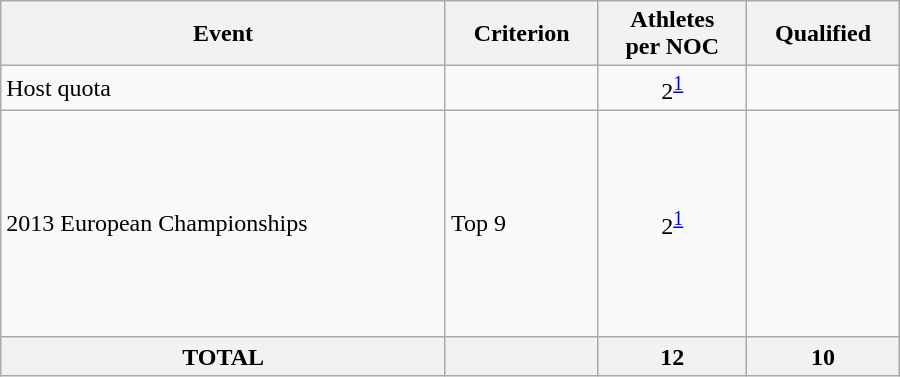<table class="wikitable" width=600>
<tr>
<th>Event</th>
<th>Criterion</th>
<th>Athletes<br>per NOC</th>
<th>Qualified</th>
</tr>
<tr>
<td>Host quota</td>
<td></td>
<td align=center>2<sup><a href='#'>1</a></sup></td>
<td></td>
</tr>
<tr>
<td>2013 European Championships</td>
<td>Top 9</td>
<td align=center>2<sup><a href='#'>1</a></sup></td>
<td><br><br><br> <br><br><br><br><br></td>
</tr>
<tr>
<th colspan="1">TOTAL</th>
<th></th>
<th>12</th>
<th>10</th>
</tr>
</table>
